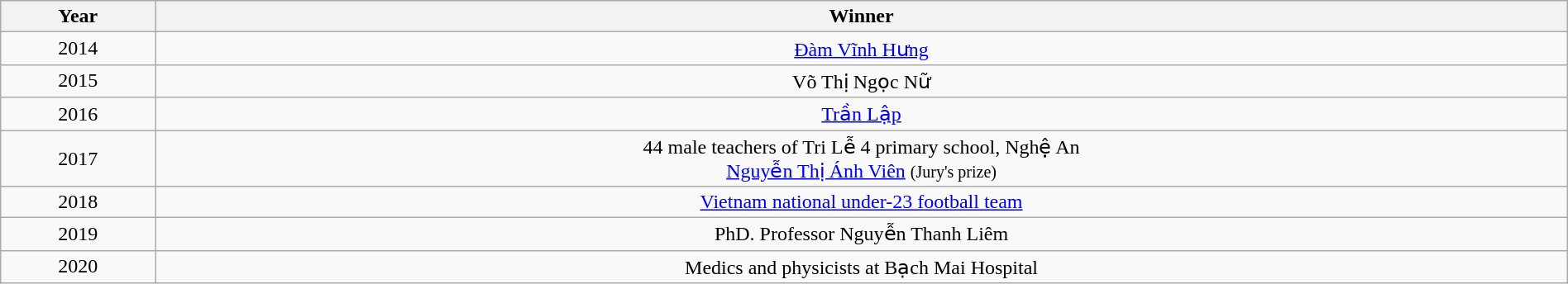<table class="wikitable" style="text-align: center; width:100%">
<tr>
<th>Year</th>
<th>Winner</th>
</tr>
<tr>
<td>2014</td>
<td><a href='#'>Đàm Vĩnh Hưng</a></td>
</tr>
<tr>
<td>2015</td>
<td>Võ Thị Ngọc Nữ</td>
</tr>
<tr>
<td>2016</td>
<td><a href='#'>Trần Lập</a></td>
</tr>
<tr>
<td>2017</td>
<td>44 male teachers of Tri Lễ 4 primary school, Nghệ An<br><a href='#'>Nguyễn Thị Ánh Viên</a> <small>(Jury's prize)</small></td>
</tr>
<tr>
<td>2018</td>
<td><a href='#'>Vietnam national under-23 football team</a></td>
</tr>
<tr>
<td>2019</td>
<td>PhD. Professor Nguyễn Thanh Liêm</td>
</tr>
<tr>
<td>2020</td>
<td>Medics and physicists at Bạch Mai Hospital</td>
</tr>
</table>
